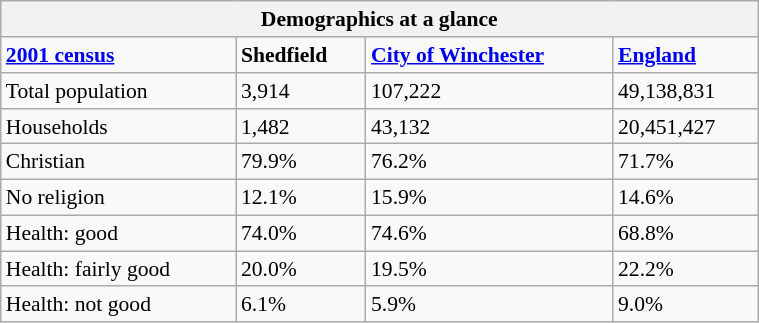<table class="wikitable" id="toc" style="float: right; margin-left: 2em; width: 40%; font-size: 90%;" cellspacing="3">
<tr>
<th colspan="4"><strong>Demographics at a glance</strong></th>
</tr>
<tr>
<td><strong><a href='#'>2001 census</a></strong></td>
<td><strong>Shedfield</strong></td>
<td><strong><a href='#'>City of Winchester</a></strong></td>
<td><strong><a href='#'>England</a></strong></td>
</tr>
<tr>
<td>Total population</td>
<td>3,914</td>
<td>107,222</td>
<td>49,138,831</td>
</tr>
<tr>
<td>Households</td>
<td>1,482</td>
<td>43,132</td>
<td>20,451,427</td>
</tr>
<tr>
<td>Christian</td>
<td>79.9%</td>
<td>76.2%</td>
<td>71.7%</td>
</tr>
<tr>
<td>No religion</td>
<td>12.1%</td>
<td>15.9%</td>
<td>14.6%</td>
</tr>
<tr>
<td>Health: good</td>
<td>74.0%</td>
<td>74.6%</td>
<td>68.8%</td>
</tr>
<tr>
<td>Health: fairly good</td>
<td>20.0%</td>
<td>19.5%</td>
<td>22.2%</td>
</tr>
<tr>
<td>Health: not good</td>
<td>6.1%</td>
<td>5.9%</td>
<td>9.0%</td>
</tr>
</table>
